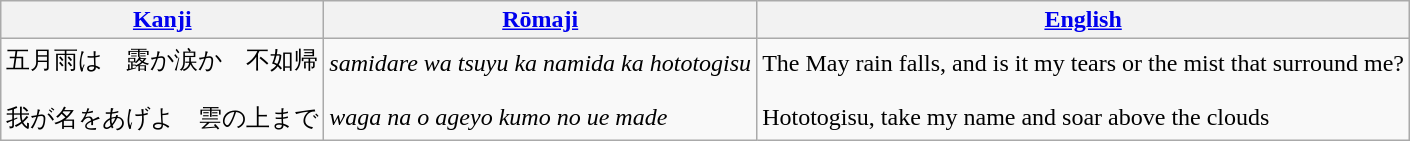<table class="wikitable">
<tr>
<th><a href='#'>Kanji</a></th>
<th><a href='#'>Rōmaji</a></th>
<th><a href='#'>English</a></th>
</tr>
<tr>
<td>五月雨は　露か涙か　不如帰<br><br>我が名をあげよ　雲の上まで</td>
<td style="font-style:italic;">samidare wa tsuyu ka namida ka hototogisu<br><br>waga na o ageyo kumo no ue made</td>
<td>The May rain falls, and is it my tears or the mist that surround me?<br><br>Hototogisu, take my name and soar above the clouds</td>
</tr>
</table>
